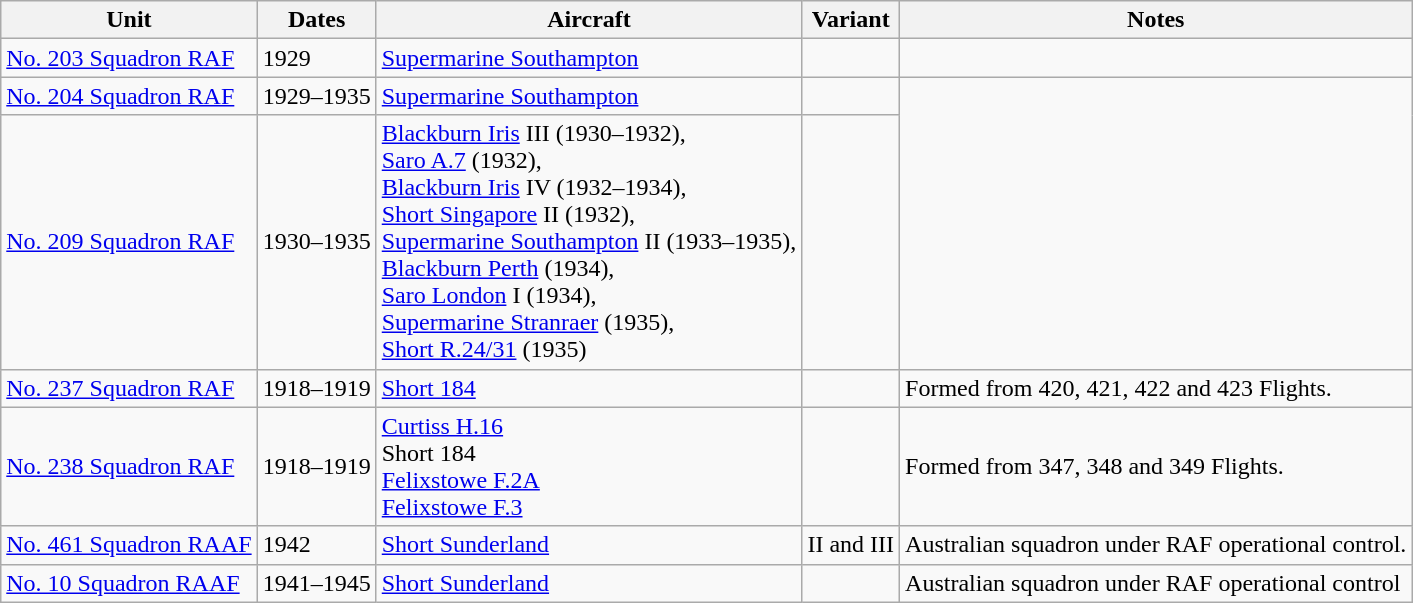<table class="wikitable">
<tr>
<th>Unit</th>
<th>Dates</th>
<th>Aircraft</th>
<th>Variant</th>
<th>Notes</th>
</tr>
<tr>
<td><a href='#'>No. 203 Squadron RAF</a></td>
<td>1929</td>
<td><a href='#'>Supermarine Southampton</a></td>
<td></td>
<td></td>
</tr>
<tr>
<td><a href='#'>No. 204 Squadron RAF</a></td>
<td>1929–1935</td>
<td><a href='#'>Supermarine Southampton</a></td>
<td></td>
</tr>
<tr>
<td><a href='#'>No. 209 Squadron RAF</a></td>
<td>1930–1935</td>
<td><a href='#'>Blackburn Iris</a> III (1930–1932), <br><a href='#'>Saro A.7</a> (1932), <br><a href='#'>Blackburn Iris</a> IV (1932–1934), <br><a href='#'>Short Singapore</a> II (1932), <br><a href='#'>Supermarine Southampton</a> II (1933–1935), <br><a href='#'>Blackburn Perth</a> (1934), <br><a href='#'>Saro London</a> I (1934), <br><a href='#'>Supermarine Stranraer</a> (1935), <br><a href='#'>Short R.24/31</a> (1935)</td>
<td></td>
</tr>
<tr>
<td><a href='#'>No. 237 Squadron RAF</a></td>
<td>1918–1919</td>
<td><a href='#'>Short 184</a></td>
<td></td>
<td>Formed from 420, 421, 422 and 423 Flights.</td>
</tr>
<tr>
<td><a href='#'>No. 238 Squadron RAF</a></td>
<td>1918–1919</td>
<td><a href='#'>Curtiss H.16</a><br>Short 184<br><a href='#'>Felixstowe F.2A</a><br><a href='#'>Felixstowe F.3</a></td>
<td></td>
<td>Formed from 347, 348 and 349 Flights.</td>
</tr>
<tr>
<td><a href='#'>No. 461 Squadron RAAF</a></td>
<td>1942</td>
<td><a href='#'>Short Sunderland</a></td>
<td>II and III</td>
<td>Australian squadron under RAF operational control.</td>
</tr>
<tr>
<td><a href='#'>No. 10 Squadron RAAF</a></td>
<td>1941–1945</td>
<td><a href='#'>Short Sunderland</a></td>
<td></td>
<td>Australian squadron under RAF operational control</td>
</tr>
</table>
